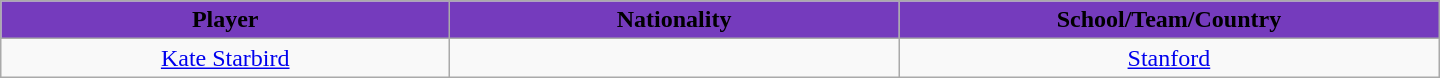<table class="wikitable" style="text-align:center; width:60em">
<tr>
<th style="background: #753BBD" width="10%"><span>Player</span></th>
<th style="background: #753BBD" width="10%"><span>Nationality</span></th>
<th style="background: #753BBD" width="10%"><span>School/Team/Country</span></th>
</tr>
<tr>
<td><a href='#'>Kate Starbird</a></td>
<td></td>
<td><a href='#'>Stanford</a></td>
</tr>
</table>
